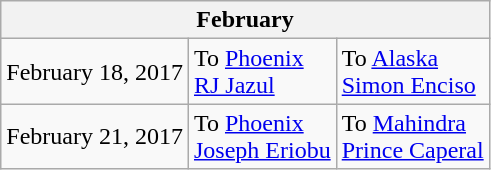<table class="wikitable">
<tr>
<th colspan="3">February</th>
</tr>
<tr>
<td>February 18, 2017</td>
<td>To <a href='#'>Phoenix</a><br><a href='#'>RJ Jazul</a></td>
<td>To <a href='#'>Alaska</a><br><a href='#'>Simon Enciso</a></td>
</tr>
<tr>
<td>February 21, 2017</td>
<td>To <a href='#'>Phoenix</a><br><a href='#'>Joseph Eriobu</a></td>
<td>To <a href='#'>Mahindra</a><br><a href='#'>Prince Caperal</a></td>
</tr>
</table>
